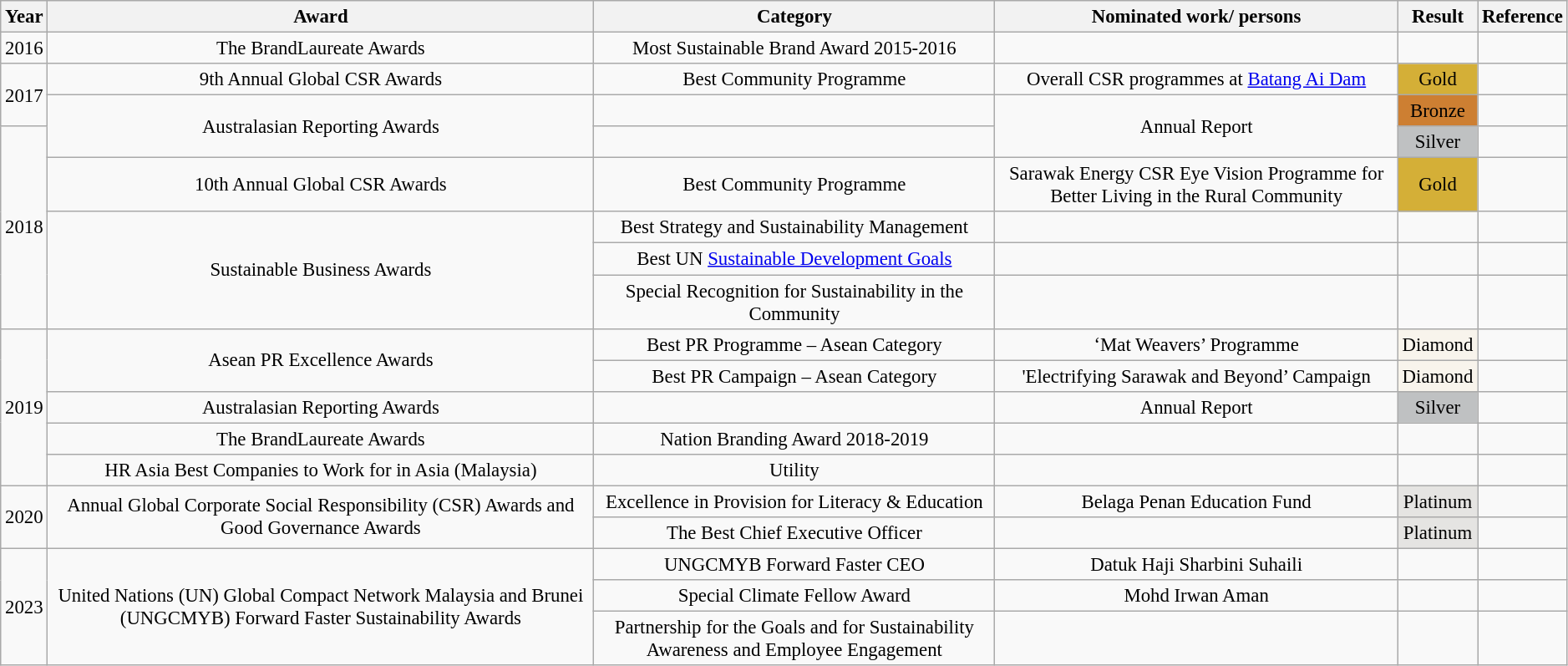<table class="wikitable"  style="text-align: center; font-size:95%; width:99%;">
<tr>
<th>Year</th>
<th>Award</th>
<th>Category</th>
<th class="unsortable">Nominated work/ persons</th>
<th>Result</th>
<th>Reference</th>
</tr>
<tr>
<td>2016</td>
<td>The BrandLaureate Awards</td>
<td>Most Sustainable Brand Award 2015-2016</td>
<td></td>
<td></td>
<td></td>
</tr>
<tr>
<td rowspan="2">2017</td>
<td>9th Annual Global CSR Awards</td>
<td>Best Community Programme</td>
<td>Overall CSR programmes at <a href='#'>Batang Ai Dam</a></td>
<td style="background-color:#D4AF37">Gold</td>
<td></td>
</tr>
<tr>
<td rowspan="2">Australasian Reporting Awards</td>
<td></td>
<td rowspan="2">Annual Report</td>
<td style="background-color:#CD7F32">Bronze</td>
<td></td>
</tr>
<tr>
<td rowspan="5">2018</td>
<td></td>
<td style="background-color:#BFC1C2">Silver</td>
<td></td>
</tr>
<tr>
<td>10th Annual Global CSR Awards</td>
<td>Best Community Programme</td>
<td>Sarawak Energy CSR Eye Vision Programme for Better Living in the Rural Community</td>
<td style="background-color:#D4AF37">Gold</td>
<td></td>
</tr>
<tr>
<td rowspan="3">Sustainable Business Awards</td>
<td>Best Strategy and Sustainability Management</td>
<td></td>
<td></td>
<td></td>
</tr>
<tr>
<td>Best UN <a href='#'>Sustainable Development Goals</a></td>
<td></td>
<td></td>
<td></td>
</tr>
<tr>
<td>Special Recognition for Sustainability in the Community</td>
<td></td>
<td></td>
<td></td>
</tr>
<tr>
<td rowspan="5">2019</td>
<td rowspan="2">Asean PR Excellence Awards</td>
<td>Best PR Programme – Asean Category</td>
<td>‘Mat Weavers’ Programme</td>
<td style="background-color:#F8F4EC">Diamond</td>
<td></td>
</tr>
<tr>
<td>Best PR Campaign – Asean Category</td>
<td>'Electrifying Sarawak and Beyond’ Campaign</td>
<td style="background-color:#F8F4EC">Diamond</td>
<td></td>
</tr>
<tr>
<td rowspan="1">Australasian Reporting Awards</td>
<td></td>
<td rowspan="1">Annual Report</td>
<td style="background-color:#BFC1C2">Silver</td>
<td></td>
</tr>
<tr>
<td>The BrandLaureate Awards</td>
<td>Nation Branding Award 2018-2019</td>
<td></td>
<td></td>
<td></td>
</tr>
<tr>
<td>HR Asia Best Companies to Work for in Asia (Malaysia)</td>
<td>Utility</td>
<td></td>
<td></td>
<td></td>
</tr>
<tr>
<td rowspan="2">2020</td>
<td rowspan="2">Annual Global Corporate Social Responsibility (CSR) Awards and Good Governance Awards</td>
<td>Excellence in Provision for Literacy & Education</td>
<td>Belaga Penan Education Fund</td>
<td style="background-color:#E5E4E2">Platinum</td>
<td></td>
</tr>
<tr>
<td>The Best Chief Executive Officer</td>
<td></td>
<td style="background-color:#E5E4E2">Platinum</td>
<td></td>
</tr>
<tr>
<td rowspan="3">2023</td>
<td rowspan="3">United Nations (UN) Global Compact Network Malaysia and Brunei (UNGCMYB) Forward Faster Sustainability Awards</td>
<td>UNGCMYB Forward Faster CEO</td>
<td>Datuk Haji Sharbini Suhaili</td>
<td></td>
<td></td>
</tr>
<tr>
<td>Special Climate Fellow Award</td>
<td>Mohd Irwan Aman</td>
<td></td>
<td></td>
</tr>
<tr>
<td>Partnership for the Goals and for Sustainability Awareness and Employee Engagement</td>
<td></td>
<td></td>
<td></td>
</tr>
</table>
